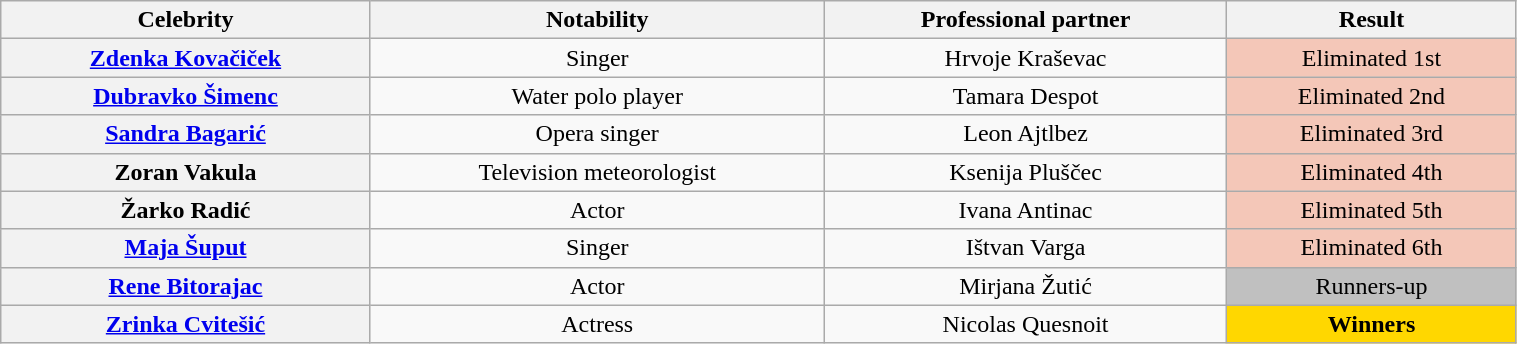<table class="wikitable sortable" style="text-align:center; width:80%">
<tr>
<th scope="col">Celebrity</th>
<th scope="col" class="unsortable">Notability</th>
<th scope="col">Professional partner</th>
<th scope="col">Result</th>
</tr>
<tr>
<th scope="row"><a href='#'>Zdenka Kovačiček</a></th>
<td>Singer</td>
<td>Hrvoje Kraševac</td>
<td bgcolor="f4c7b8">Eliminated 1st</td>
</tr>
<tr>
<th scope="row"><a href='#'>Dubravko Šimenc</a></th>
<td>Water polo player</td>
<td>Tamara Despot</td>
<td bgcolor="f4c7b8">Eliminated 2nd</td>
</tr>
<tr>
<th scope="row"><a href='#'>Sandra Bagarić</a></th>
<td>Opera singer</td>
<td>Leon Ajtlbez</td>
<td bgcolor="f4c7b8">Eliminated 3rd</td>
</tr>
<tr>
<th scope="row">Zoran Vakula</th>
<td>Television meteorologist</td>
<td>Ksenija Pluščec</td>
<td bgcolor="f4c7b8">Eliminated 4th</td>
</tr>
<tr>
<th scope="row">Žarko Radić</th>
<td>Actor</td>
<td>Ivana Antinac</td>
<td bgcolor="f4c7b8">Eliminated 5th</td>
</tr>
<tr>
<th scope="row"><a href='#'>Maja Šuput</a></th>
<td>Singer</td>
<td>Ištvan Varga</td>
<td bgcolor="f4c7b8">Eliminated 6th</td>
</tr>
<tr>
<th scope="row"><a href='#'>Rene Bitorajac</a></th>
<td>Actor</td>
<td>Mirjana Žutić</td>
<td bgcolor="silver">Runners-up</td>
</tr>
<tr>
<th scope="row"><a href='#'>Zrinka Cvitešić</a></th>
<td>Actress</td>
<td>Nicolas Quesnoit</td>
<td bgcolor="gold"><strong>Winners</strong></td>
</tr>
</table>
